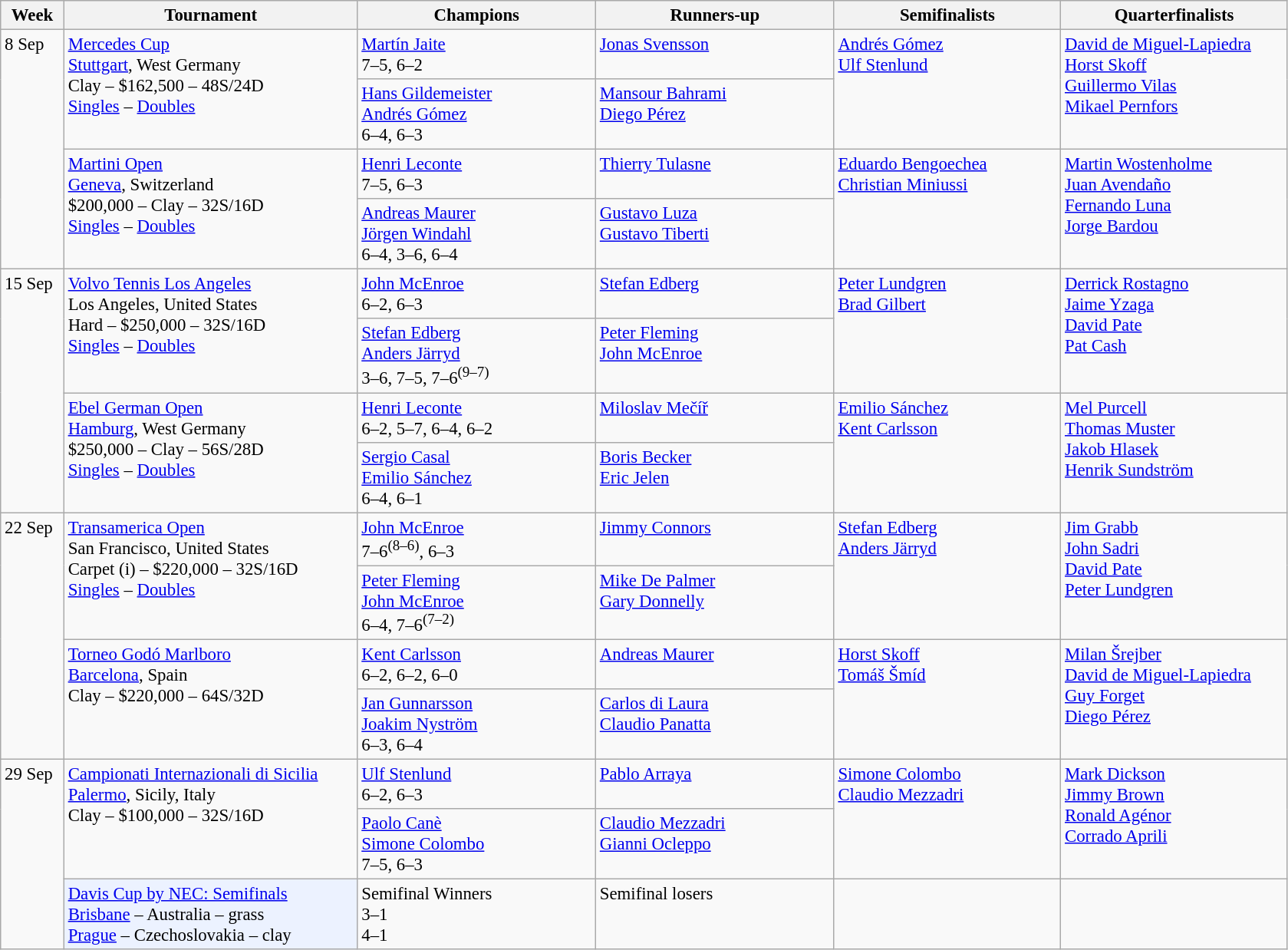<table class=wikitable style=font-size:95%>
<tr>
<th style="width:48px;">Week</th>
<th style="width:248px;">Tournament</th>
<th style="width:200px;">Champions</th>
<th style="width:200px;">Runners-up</th>
<th style="width:190px;">Semifinalists</th>
<th style="width:190px;">Quarterfinalists</th>
</tr>
<tr valign=top>
<td rowspan=4>8 Sep</td>
<td rowspan="2"><a href='#'>Mercedes Cup</a><br> <a href='#'>Stuttgart</a>, West Germany <br> Clay – $162,500 – 48S/24D <br> <a href='#'>Singles</a> – <a href='#'>Doubles</a></td>
<td> <a href='#'>Martín Jaite</a> <br> 7–5, 6–2</td>
<td> <a href='#'>Jonas Svensson</a></td>
<td rowspan=2> <a href='#'>Andrés Gómez</a> <br>  <a href='#'>Ulf Stenlund</a></td>
<td rowspan=2> <a href='#'>David de Miguel-Lapiedra</a> <br>  <a href='#'>Horst Skoff</a> <br>  <a href='#'>Guillermo Vilas</a> <br>  <a href='#'>Mikael Pernfors</a></td>
</tr>
<tr valign=top>
<td> <a href='#'>Hans Gildemeister</a><br> <a href='#'>Andrés Gómez</a> <br> 6–4, 6–3</td>
<td> <a href='#'>Mansour Bahrami</a> <br>  <a href='#'>Diego Pérez</a></td>
</tr>
<tr valign=top>
<td rowspan="2"><a href='#'>Martini Open</a><br> <a href='#'>Geneva</a>, Switzerland <br> $200,000 – Clay – 32S/16D <br> <a href='#'>Singles</a> – <a href='#'>Doubles</a></td>
<td> <a href='#'>Henri Leconte</a> <br> 7–5, 6–3</td>
<td> <a href='#'>Thierry Tulasne</a></td>
<td rowspan=2> <a href='#'>Eduardo Bengoechea</a> <br>  <a href='#'>Christian Miniussi</a></td>
<td rowspan=2> <a href='#'>Martin Wostenholme</a> <br>  <a href='#'>Juan Avendaño</a> <br>  <a href='#'>Fernando Luna</a> <br>  <a href='#'>Jorge Bardou</a></td>
</tr>
<tr valign=top>
<td> <a href='#'>Andreas Maurer</a> <br>  <a href='#'>Jörgen Windahl</a> <br> 6–4, 3–6, 6–4</td>
<td> <a href='#'>Gustavo Luza</a> <br>  <a href='#'>Gustavo Tiberti</a></td>
</tr>
<tr valign=top>
<td rowspan=4>15 Sep</td>
<td rowspan="2"><a href='#'>Volvo Tennis Los Angeles</a><br> Los Angeles, United States <br> Hard – $250,000 – 32S/16D <br> <a href='#'>Singles</a> – <a href='#'>Doubles</a></td>
<td> <a href='#'>John McEnroe</a><br>6–2, 6–3</td>
<td> <a href='#'>Stefan Edberg</a></td>
<td rowspan=2> <a href='#'>Peter Lundgren</a> <br>  <a href='#'>Brad Gilbert</a></td>
<td rowspan=2> <a href='#'>Derrick Rostagno</a> <br>  <a href='#'>Jaime Yzaga</a> <br>  <a href='#'>David Pate</a> <br>  <a href='#'>Pat Cash</a></td>
</tr>
<tr valign=top>
<td> <a href='#'>Stefan Edberg</a><br> <a href='#'>Anders Järryd</a><br>3–6, 7–5, 7–6<sup>(9–7)</sup></td>
<td> <a href='#'>Peter Fleming</a><br> <a href='#'>John McEnroe</a></td>
</tr>
<tr valign=top>
<td rowspan="2"><a href='#'>Ebel German Open</a><br> <a href='#'>Hamburg</a>, West Germany <br> $250,000 – Clay – 56S/28D<br> <a href='#'>Singles</a> – <a href='#'>Doubles</a></td>
<td> <a href='#'>Henri Leconte</a> <br> 6–2, 5–7, 6–4, 6–2</td>
<td> <a href='#'>Miloslav Mečíř</a></td>
<td rowspan=2> <a href='#'>Emilio Sánchez</a> <br>  <a href='#'>Kent Carlsson</a></td>
<td rowspan=2> <a href='#'>Mel Purcell</a> <br>  <a href='#'>Thomas Muster</a> <br>  <a href='#'>Jakob Hlasek</a> <br>  <a href='#'>Henrik Sundström</a></td>
</tr>
<tr valign=top>
<td> <a href='#'>Sergio Casal</a><br> <a href='#'>Emilio Sánchez</a> <br> 6–4, 6–1</td>
<td> <a href='#'>Boris Becker</a> <br>  <a href='#'>Eric Jelen</a></td>
</tr>
<tr valign=top>
<td rowspan=4>22 Sep</td>
<td rowspan="2"><a href='#'>Transamerica Open</a><br> San Francisco, United States <br> Carpet (i) – $220,000 – 32S/16D <br> <a href='#'>Singles</a> – <a href='#'>Doubles</a></td>
<td> <a href='#'>John McEnroe</a><br>7–6<sup>(8–6)</sup>, 6–3</td>
<td> <a href='#'>Jimmy Connors</a></td>
<td rowspan=2> <a href='#'>Stefan Edberg</a> <br>  <a href='#'>Anders Järryd</a></td>
<td rowspan=2> <a href='#'>Jim Grabb</a> <br>  <a href='#'>John Sadri</a> <br>  <a href='#'>David Pate</a> <br>  <a href='#'>Peter Lundgren</a></td>
</tr>
<tr valign=top>
<td> <a href='#'>Peter Fleming</a><br> <a href='#'>John McEnroe</a> <br> 6–4, 7–6<sup>(7–2)</sup></td>
<td> <a href='#'>Mike De Palmer</a> <br>  <a href='#'>Gary Donnelly</a></td>
</tr>
<tr valign=top>
<td rowspan="2"><a href='#'>Torneo Godó Marlboro</a><br> <a href='#'>Barcelona</a>, Spain <br> Clay – $220,000 – 64S/32D</td>
<td> <a href='#'>Kent Carlsson</a> <br> 6–2, 6–2, 6–0</td>
<td> <a href='#'>Andreas Maurer</a></td>
<td rowspan=2> <a href='#'>Horst Skoff</a> <br>  <a href='#'>Tomáš Šmíd</a></td>
<td rowspan=2> <a href='#'>Milan Šrejber</a> <br>  <a href='#'>David de Miguel-Lapiedra</a> <br>  <a href='#'>Guy Forget</a> <br>  <a href='#'>Diego Pérez</a></td>
</tr>
<tr valign=top>
<td> <a href='#'>Jan Gunnarsson</a> <br>  <a href='#'>Joakim Nyström</a> <br> 6–3, 6–4</td>
<td> <a href='#'>Carlos di Laura</a> <br>  <a href='#'>Claudio Panatta</a></td>
</tr>
<tr valign=top>
<td rowspan=3>29 Sep</td>
<td rowspan="2"><a href='#'>Campionati Internazionali di Sicilia</a> <br> <a href='#'>Palermo</a>, Sicily, Italy <br> Clay – $100,000 – 32S/16D</td>
<td> <a href='#'>Ulf Stenlund</a> <br> 6–2, 6–3</td>
<td> <a href='#'>Pablo Arraya</a></td>
<td rowspan=2> <a href='#'>Simone Colombo</a> <br>  <a href='#'>Claudio Mezzadri</a></td>
<td rowspan=2> <a href='#'>Mark Dickson</a> <br>  <a href='#'>Jimmy Brown</a> <br>  <a href='#'>Ronald Agénor</a> <br>  <a href='#'>Corrado Aprili</a></td>
</tr>
<tr valign=top>
<td> <a href='#'>Paolo Canè</a> <br>  <a href='#'>Simone Colombo</a> <br> 7–5, 6–3</td>
<td> <a href='#'>Claudio Mezzadri</a> <br>  <a href='#'>Gianni Ocleppo</a></td>
</tr>
<tr valign=top>
<td bgcolor="#ECF2FF" rowspan="1"><a href='#'>Davis Cup by NEC: Semifinals</a><br> <a href='#'>Brisbane</a> – Australia – grass<br> <a href='#'>Prague</a> – Czechoslovakia – clay</td>
<td>Semifinal Winners<br> 3–1<br> 4–1</td>
<td>Semifinal losers<br><br></td>
<td></td>
<td></td>
</tr>
</table>
